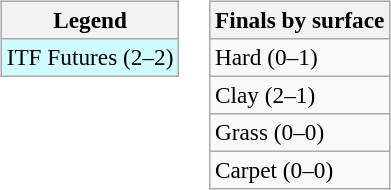<table>
<tr valign=top>
<td><br><table class="wikitable" style=font-size:97%>
<tr>
<th>Legend</th>
</tr>
<tr style="background:#cffcff;">
<td>ITF Futures (2–2)</td>
</tr>
</table>
</td>
<td><br><table class="wikitable" style=font-size:97%>
<tr>
<th>Finals by surface</th>
</tr>
<tr>
<td>Hard (0–1)</td>
</tr>
<tr>
<td>Clay (2–1)</td>
</tr>
<tr>
<td>Grass (0–0)</td>
</tr>
<tr>
<td>Carpet (0–0)</td>
</tr>
</table>
</td>
</tr>
</table>
